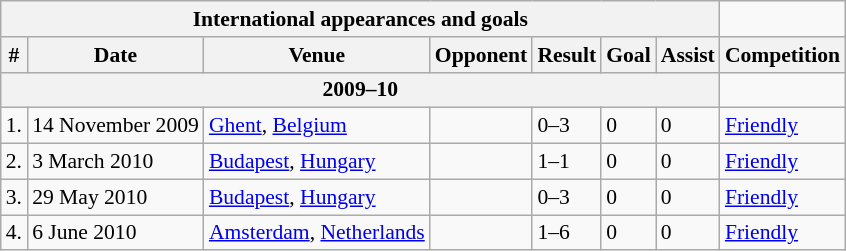<table class="wikitable collapsible collapsed" style="font-size:90%">
<tr>
<th colspan="7"><strong>International appearances and goals</strong></th>
</tr>
<tr>
<th>#</th>
<th>Date</th>
<th>Venue</th>
<th>Opponent</th>
<th>Result</th>
<th>Goal</th>
<th>Assist</th>
<th>Competition</th>
</tr>
<tr>
<th colspan="7"><strong>2009–10</strong></th>
</tr>
<tr>
<td>1.</td>
<td>14 November 2009</td>
<td><a href='#'>Ghent</a>, <a href='#'>Belgium</a></td>
<td></td>
<td>0–3</td>
<td>0</td>
<td>0</td>
<td><a href='#'>Friendly</a></td>
</tr>
<tr>
<td>2.</td>
<td>3 March 2010</td>
<td><a href='#'>Budapest</a>, <a href='#'>Hungary</a></td>
<td></td>
<td>1–1</td>
<td>0</td>
<td>0</td>
<td><a href='#'>Friendly</a></td>
</tr>
<tr>
<td>3.</td>
<td>29 May 2010</td>
<td><a href='#'>Budapest</a>, <a href='#'>Hungary</a></td>
<td></td>
<td>0–3</td>
<td>0</td>
<td>0</td>
<td><a href='#'>Friendly</a></td>
</tr>
<tr>
<td>4.</td>
<td>6 June 2010</td>
<td><a href='#'>Amsterdam</a>, <a href='#'>Netherlands</a></td>
<td></td>
<td>1–6</td>
<td>0</td>
<td>0</td>
<td><a href='#'>Friendly</a></td>
</tr>
</table>
